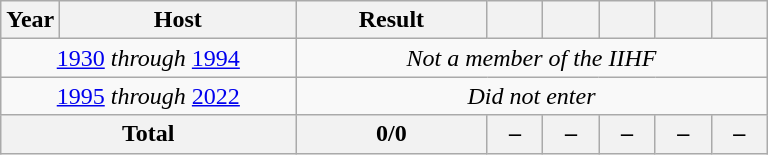<table class="wikitable" style="text-align:center">
<tr>
<th width=30>Year</th>
<th width=150>Host</th>
<th width=120>Result</th>
<th width=30></th>
<th width=30></th>
<th width=30></th>
<th width=30></th>
<th width=30></th>
</tr>
<tr>
<td colspan=2><a href='#'>1930</a> <em>through</em> <a href='#'>1994</a></td>
<td colspan=6><em>Not a member of the IIHF</em></td>
</tr>
<tr>
<td colspan=2><a href='#'>1995</a> <em>through</em> <a href='#'>2022</a></td>
<td colspan=6><em>Did not enter</em></td>
</tr>
<tr>
<th colspan=2>Total</th>
<th>0/0</th>
<th>–</th>
<th>–</th>
<th>–</th>
<th>–</th>
<th>–</th>
</tr>
</table>
